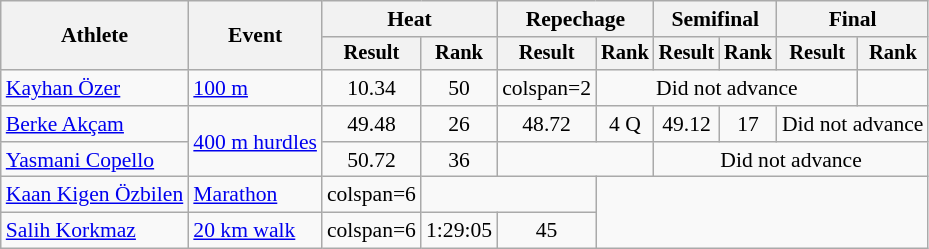<table class="wikitable" style="font-size:90%">
<tr>
<th rowspan="2">Athlete</th>
<th rowspan="2">Event</th>
<th colspan="2">Heat</th>
<th colspan="2">Repechage</th>
<th colspan="2">Semifinal</th>
<th colspan="2">Final</th>
</tr>
<tr style="font-size:95%">
<th>Result</th>
<th>Rank</th>
<th>Result</th>
<th>Rank</th>
<th>Result</th>
<th>Rank</th>
<th>Result</th>
<th>Rank</th>
</tr>
<tr align=center>
<td align=left><a href='#'>Kayhan Özer</a></td>
<td align=left><a href='#'>100 m</a></td>
<td>10.34</td>
<td>50</td>
<td>colspan=2 </td>
<td colspan=4>Did not advance</td>
</tr>
<tr align=center>
<td align=left><a href='#'>Berke Akçam</a></td>
<td align=left rowspan=2><a href='#'>400 m hurdles</a></td>
<td>49.48</td>
<td>26</td>
<td>48.72</td>
<td>4 Q</td>
<td>49.12</td>
<td>17</td>
<td colspan=2>Did not advance</td>
</tr>
<tr align=center>
<td align=left><a href='#'>Yasmani Copello</a></td>
<td>50.72</td>
<td>36</td>
<td colspan=2></td>
<td colspan=4>Did not advance</td>
</tr>
<tr align=center>
<td align=left><a href='#'>Kaan Kigen Özbilen</a></td>
<td align=left><a href='#'>Marathon</a></td>
<td>colspan=6 </td>
<td colspan=2></td>
</tr>
<tr align=center>
<td align=left><a href='#'>Salih Korkmaz</a></td>
<td align=left><a href='#'>20 km walk</a></td>
<td>colspan=6 </td>
<td>1:29:05</td>
<td>45</td>
</tr>
</table>
